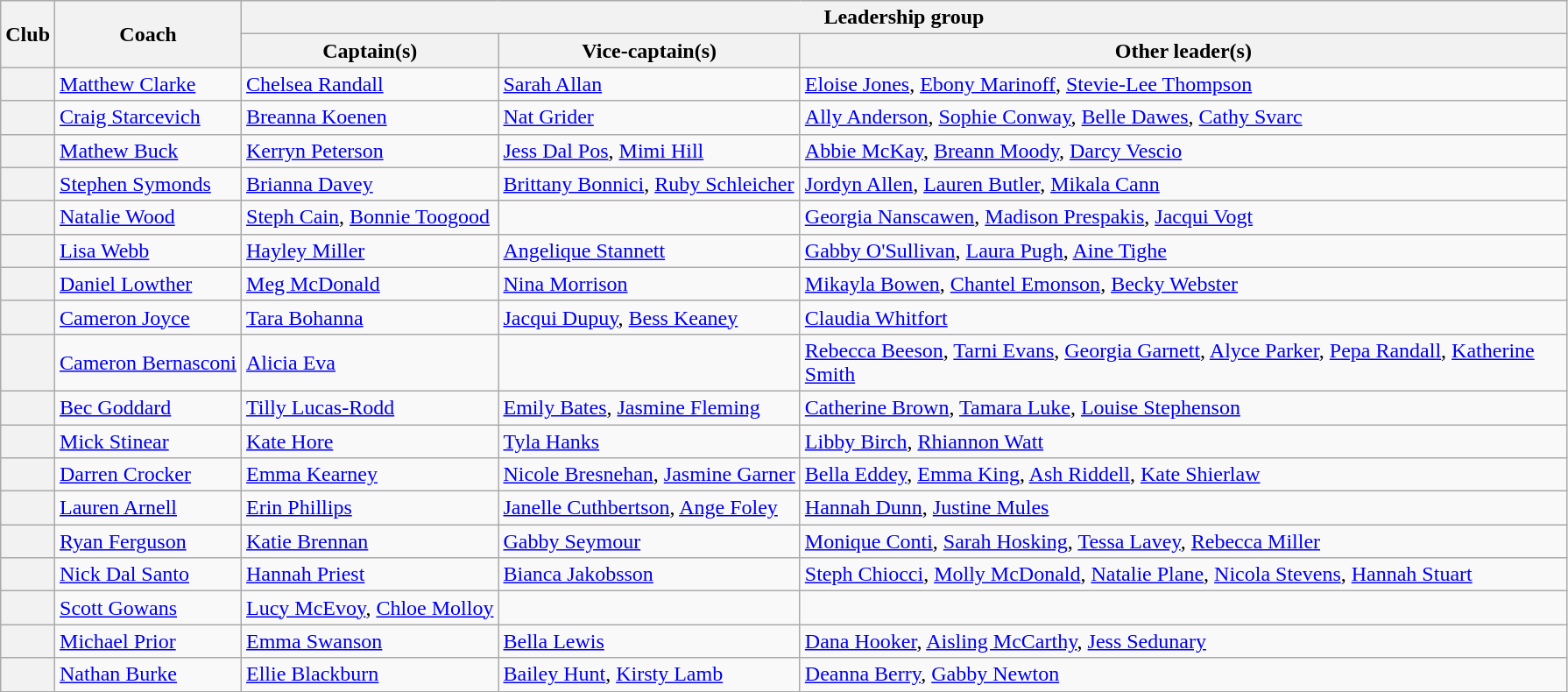<table class="wikitable plainrowheaders">
<tr>
<th rowspan=2>Club</th>
<th rowspan=2>Coach</th>
<th colspan=3>Leadership group</th>
</tr>
<tr>
<th>Captain(s)</th>
<th>Vice-captain(s)</th>
<th style=width:36em>Other leader(s)</th>
</tr>
<tr>
<th scope=row></th>
<td><a href='#'>Matthew Clarke</a></td>
<td><a href='#'>Chelsea Randall</a></td>
<td><a href='#'>Sarah Allan</a></td>
<td><a href='#'>Eloise Jones</a>, <a href='#'>Ebony Marinoff</a>, <a href='#'>Stevie-Lee Thompson</a></td>
</tr>
<tr>
<th scope=row></th>
<td><a href='#'>Craig Starcevich</a></td>
<td><a href='#'>Breanna Koenen</a></td>
<td><a href='#'>Nat Grider</a></td>
<td><a href='#'>Ally Anderson</a>, <a href='#'>Sophie Conway</a>, <a href='#'>Belle Dawes</a>, <a href='#'>Cathy Svarc</a></td>
</tr>
<tr>
<th scope=row></th>
<td><a href='#'>Mathew Buck</a></td>
<td><a href='#'>Kerryn Peterson</a></td>
<td><a href='#'>Jess Dal Pos</a>, <a href='#'>Mimi Hill</a></td>
<td><a href='#'>Abbie McKay</a>, <a href='#'>Breann Moody</a>, <a href='#'>Darcy Vescio</a></td>
</tr>
<tr>
<th scope=row></th>
<td><a href='#'>Stephen Symonds</a></td>
<td><a href='#'>Brianna Davey</a></td>
<td><a href='#'>Brittany Bonnici</a>, <a href='#'>Ruby Schleicher</a></td>
<td><a href='#'>Jordyn Allen</a>, <a href='#'>Lauren Butler</a>, <a href='#'>Mikala Cann</a></td>
</tr>
<tr>
<th scope=row></th>
<td><a href='#'>Natalie Wood</a></td>
<td><a href='#'>Steph Cain</a>, <a href='#'>Bonnie Toogood</a></td>
<td></td>
<td><a href='#'>Georgia Nanscawen</a>, <a href='#'>Madison Prespakis</a>, <a href='#'>Jacqui Vogt</a></td>
</tr>
<tr>
<th scope=row></th>
<td><a href='#'>Lisa Webb</a></td>
<td><a href='#'>Hayley Miller</a></td>
<td><a href='#'>Angelique Stannett</a></td>
<td><a href='#'>Gabby O'Sullivan</a>, <a href='#'>Laura Pugh</a>, <a href='#'>Aine Tighe</a></td>
</tr>
<tr>
<th scope=row></th>
<td><a href='#'>Daniel Lowther</a></td>
<td><a href='#'>Meg McDonald</a></td>
<td><a href='#'>Nina Morrison</a></td>
<td><a href='#'>Mikayla Bowen</a>, <a href='#'>Chantel Emonson</a>, <a href='#'>Becky Webster</a></td>
</tr>
<tr>
<th scope=row></th>
<td><a href='#'>Cameron Joyce</a></td>
<td><a href='#'>Tara Bohanna</a></td>
<td><a href='#'>Jacqui Dupuy</a>, <a href='#'>Bess Keaney</a></td>
<td><a href='#'>Claudia Whitfort</a></td>
</tr>
<tr>
<th scope=row></th>
<td><a href='#'>Cameron Bernasconi</a></td>
<td><a href='#'>Alicia Eva</a></td>
<td></td>
<td><a href='#'>Rebecca Beeson</a>, <a href='#'>Tarni Evans</a>, <a href='#'>Georgia Garnett</a>, <a href='#'>Alyce Parker</a>, <a href='#'>Pepa Randall</a>, <a href='#'>Katherine Smith</a></td>
</tr>
<tr>
<th scope=row></th>
<td><a href='#'>Bec Goddard</a></td>
<td><a href='#'>Tilly Lucas-Rodd</a></td>
<td><a href='#'>Emily Bates</a>, <a href='#'>Jasmine Fleming</a></td>
<td><a href='#'>Catherine Brown</a>, <a href='#'>Tamara Luke</a>, <a href='#'>Louise Stephenson</a></td>
</tr>
<tr>
<th scope=row></th>
<td><a href='#'>Mick Stinear</a></td>
<td><a href='#'>Kate Hore</a></td>
<td><a href='#'>Tyla Hanks</a></td>
<td><a href='#'>Libby Birch</a>, <a href='#'>Rhiannon Watt</a></td>
</tr>
<tr>
<th scope=row></th>
<td><a href='#'>Darren Crocker</a></td>
<td><a href='#'>Emma Kearney</a></td>
<td><a href='#'>Nicole Bresnehan</a>, <a href='#'>Jasmine Garner</a></td>
<td><a href='#'>Bella Eddey</a>, <a href='#'>Emma King</a>, <a href='#'>Ash Riddell</a>, <a href='#'>Kate Shierlaw</a></td>
</tr>
<tr>
<th scope=row></th>
<td><a href='#'>Lauren Arnell</a></td>
<td><a href='#'>Erin Phillips</a></td>
<td><a href='#'>Janelle Cuthbertson</a>, <a href='#'>Ange Foley</a></td>
<td><a href='#'>Hannah Dunn</a>, <a href='#'>Justine Mules</a></td>
</tr>
<tr>
<th scope=row></th>
<td><a href='#'>Ryan Ferguson</a></td>
<td><a href='#'>Katie Brennan</a></td>
<td><a href='#'>Gabby Seymour</a></td>
<td><a href='#'>Monique Conti</a>, <a href='#'>Sarah Hosking</a>, <a href='#'>Tessa Lavey</a>, <a href='#'>Rebecca Miller</a></td>
</tr>
<tr>
<th scope=row></th>
<td><a href='#'>Nick Dal Santo</a></td>
<td><a href='#'>Hannah Priest</a></td>
<td><a href='#'>Bianca Jakobsson</a></td>
<td><a href='#'>Steph Chiocci</a>, <a href='#'>Molly McDonald</a>, <a href='#'>Natalie Plane</a>, <a href='#'>Nicola Stevens</a>, <a href='#'>Hannah Stuart</a></td>
</tr>
<tr>
<th scope=row></th>
<td><a href='#'>Scott Gowans</a></td>
<td><a href='#'>Lucy McEvoy</a>, <a href='#'>Chloe Molloy</a></td>
<td></td>
<td></td>
</tr>
<tr>
<th scope=row></th>
<td><a href='#'>Michael Prior</a></td>
<td><a href='#'>Emma Swanson</a></td>
<td><a href='#'>Bella Lewis</a></td>
<td><a href='#'>Dana Hooker</a>, <a href='#'>Aisling McCarthy</a>, <a href='#'>Jess Sedunary</a></td>
</tr>
<tr>
<th scope=row></th>
<td><a href='#'>Nathan Burke</a></td>
<td><a href='#'>Ellie Blackburn</a></td>
<td><a href='#'>Bailey Hunt</a>, <a href='#'>Kirsty Lamb</a></td>
<td><a href='#'>Deanna Berry</a>, <a href='#'>Gabby Newton</a></td>
</tr>
</table>
